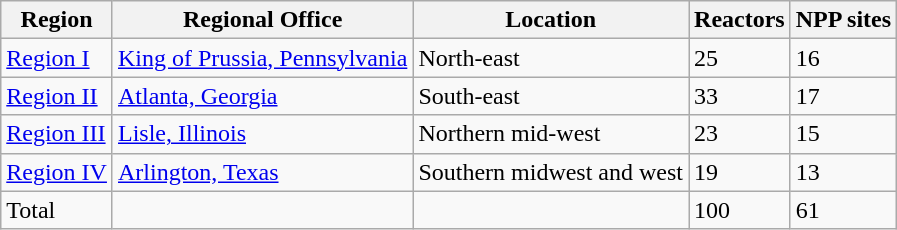<table class="wikitable">
<tr>
<th>Region</th>
<th>Regional Office</th>
<th>Location</th>
<th>Reactors</th>
<th>NPP sites</th>
</tr>
<tr>
<td><a href='#'>Region I</a></td>
<td><a href='#'>King of Prussia, Pennsylvania</a></td>
<td>North-east</td>
<td>25</td>
<td>16</td>
</tr>
<tr>
<td><a href='#'>Region II</a></td>
<td><a href='#'>Atlanta, Georgia</a></td>
<td>South-east</td>
<td>33</td>
<td>17</td>
</tr>
<tr>
<td><a href='#'>Region III</a></td>
<td><a href='#'>Lisle, Illinois</a></td>
<td>Northern mid-west</td>
<td>23</td>
<td>15</td>
</tr>
<tr>
<td><a href='#'>Region IV</a></td>
<td><a href='#'>Arlington, Texas</a></td>
<td>Southern midwest and west</td>
<td>19</td>
<td>13</td>
</tr>
<tr>
<td>Total</td>
<td></td>
<td></td>
<td>100</td>
<td>61</td>
</tr>
</table>
